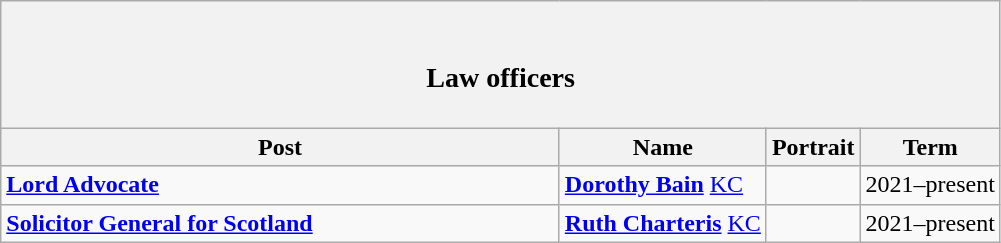<table class="wikitable">
<tr>
<th colspan="4"><br><h3>Law officers</h3></th>
</tr>
<tr>
<th style="width: 365px">Post</th>
<th>Name</th>
<th>Portrait</th>
<th>Term</th>
</tr>
<tr>
<td><strong><a href='#'>Lord Advocate</a></strong></td>
<td> <strong><a href='#'>Dorothy Bain</a></strong> <a href='#'>KC</a></td>
<td></td>
<td>2021–present</td>
</tr>
<tr>
<td><strong><a href='#'>Solicitor General for Scotland</a></strong></td>
<td><strong><a href='#'>Ruth Charteris</a></strong> <a href='#'>KC</a></td>
<td></td>
<td>2021–present</td>
</tr>
</table>
